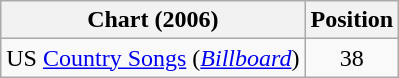<table class="wikitable sortable">
<tr>
<th scope="col">Chart (2006)</th>
<th scope="col">Position</th>
</tr>
<tr>
<td>US <a href='#'>Country Songs</a> (<em><a href='#'>Billboard</a></em>)</td>
<td align="center">38</td>
</tr>
</table>
